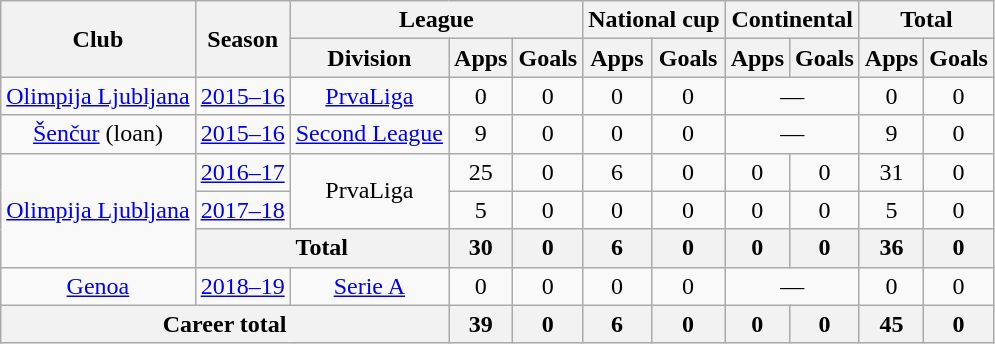<table class="wikitable" style="text-align:center">
<tr>
<th rowspan="2">Club</th>
<th rowspan="2">Season</th>
<th colspan="3">League</th>
<th colspan="2">National cup</th>
<th colspan="2">Continental</th>
<th colspan="2">Total</th>
</tr>
<tr>
<th>Division</th>
<th>Apps</th>
<th>Goals</th>
<th>Apps</th>
<th>Goals</th>
<th>Apps</th>
<th>Goals</th>
<th>Apps</th>
<th>Goals</th>
</tr>
<tr>
<td><a href='#'>Olimpija Ljubljana</a></td>
<td><a href='#'>2015–16</a></td>
<td><a href='#'>PrvaLiga</a></td>
<td>0</td>
<td>0</td>
<td>0</td>
<td>0</td>
<td colspan="2">—</td>
<td>0</td>
<td>0</td>
</tr>
<tr>
<td><a href='#'>Šenčur</a> (loan)</td>
<td><a href='#'>2015–16</a></td>
<td><a href='#'>Second League</a></td>
<td>9</td>
<td>0</td>
<td>0</td>
<td>0</td>
<td colspan="2">—</td>
<td>9</td>
<td>0</td>
</tr>
<tr>
<td rowspan="3"><a href='#'>Olimpija Ljubljana</a></td>
<td><a href='#'>2016–17</a></td>
<td rowspan="2">PrvaLiga</td>
<td>25</td>
<td>0</td>
<td>6</td>
<td>0</td>
<td>0</td>
<td>0</td>
<td>31</td>
<td>0</td>
</tr>
<tr>
<td><a href='#'>2017–18</a></td>
<td>5</td>
<td>0</td>
<td>0</td>
<td>0</td>
<td>0</td>
<td>0</td>
<td>5</td>
<td>0</td>
</tr>
<tr>
<th colspan="2">Total</th>
<th>30</th>
<th>0</th>
<th>6</th>
<th>0</th>
<th>0</th>
<th>0</th>
<th>36</th>
<th>0</th>
</tr>
<tr>
<td rowspan="1"><a href='#'>Genoa</a></td>
<td><a href='#'>2018–19</a></td>
<td rowspan="1"><a href='#'>Serie A</a></td>
<td>0</td>
<td>0</td>
<td>0</td>
<td>0</td>
<td colspan="2">—</td>
<td>0</td>
<td>0</td>
</tr>
<tr>
<th colspan="3">Career total</th>
<th>39</th>
<th>0</th>
<th>6</th>
<th>0</th>
<th>0</th>
<th>0</th>
<th>45</th>
<th>0</th>
</tr>
</table>
